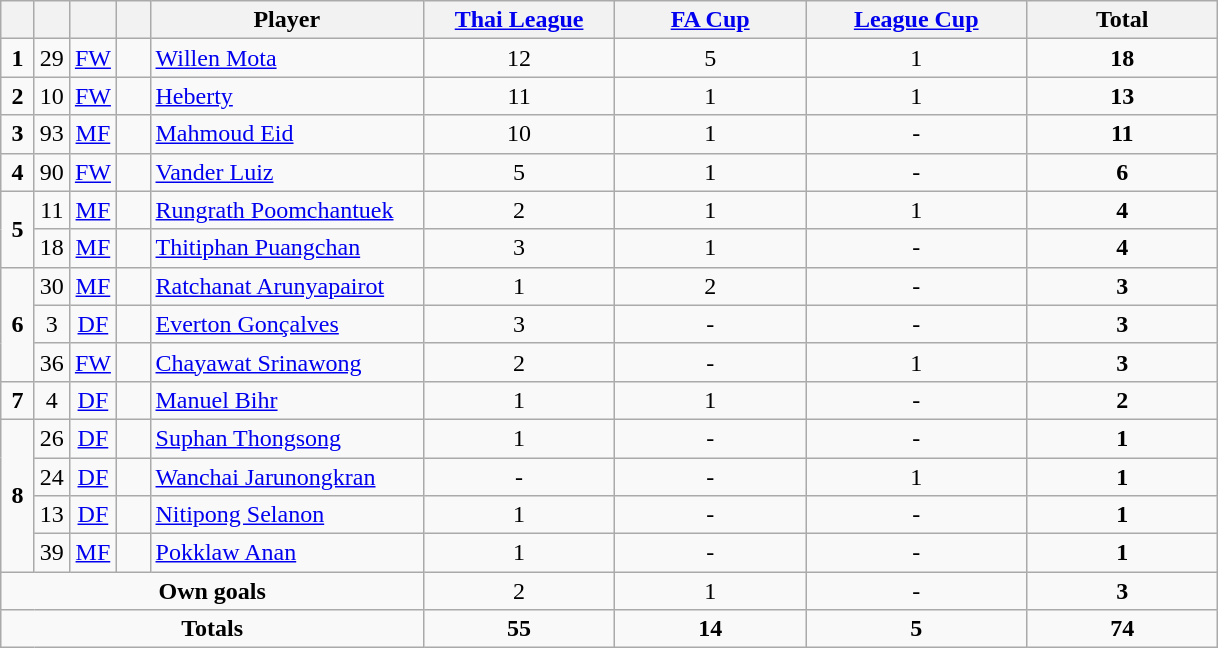<table class="wikitable" style="text-align:center">
<tr>
<th width=15></th>
<th width=15></th>
<th width=15></th>
<th width=15></th>
<th width=175>Player</th>
<th width=120><a href='#'>Thai League</a></th>
<th width=120><a href='#'>FA Cup</a></th>
<th width=140><a href='#'>League Cup</a></th>
<th width=120>Total</th>
</tr>
<tr>
<td><strong>1</strong></td>
<td>29</td>
<td><a href='#'>FW</a></td>
<td></td>
<td align=left><a href='#'>Willen Mota</a></td>
<td>12</td>
<td>5</td>
<td>1</td>
<td><strong>18</strong></td>
</tr>
<tr>
<td><strong>2</strong></td>
<td>10</td>
<td><a href='#'>FW</a></td>
<td></td>
<td align=left><a href='#'>Heberty</a></td>
<td>11</td>
<td>1</td>
<td>1</td>
<td><strong>13</strong></td>
</tr>
<tr>
<td><strong>3</strong></td>
<td>93</td>
<td><a href='#'>MF</a></td>
<td></td>
<td align=left><a href='#'>Mahmoud Eid</a></td>
<td>10</td>
<td>1</td>
<td>-</td>
<td><strong>11</strong></td>
</tr>
<tr>
<td><strong>4</strong></td>
<td>90</td>
<td><a href='#'>FW</a></td>
<td></td>
<td align=left><a href='#'>Vander Luiz</a></td>
<td>5</td>
<td>1</td>
<td>-</td>
<td><strong>6</strong></td>
</tr>
<tr>
<td rowspan=2><strong>5</strong></td>
<td>11</td>
<td><a href='#'>MF</a></td>
<td></td>
<td align=left><a href='#'>Rungrath Poomchantuek</a></td>
<td>2</td>
<td>1</td>
<td>1</td>
<td><strong>4</strong></td>
</tr>
<tr>
<td>18</td>
<td><a href='#'>MF</a></td>
<td></td>
<td align=left><a href='#'>Thitiphan Puangchan</a></td>
<td>3</td>
<td>1</td>
<td>-</td>
<td><strong>4</strong></td>
</tr>
<tr>
<td rowspan=3><strong>6</strong></td>
<td>30</td>
<td><a href='#'>MF</a></td>
<td></td>
<td align=left><a href='#'>Ratchanat Arunyapairot</a></td>
<td>1</td>
<td>2</td>
<td>-</td>
<td><strong>3</strong></td>
</tr>
<tr>
<td>3</td>
<td><a href='#'>DF</a></td>
<td></td>
<td align=left><a href='#'>Everton Gonçalves</a></td>
<td>3</td>
<td>-</td>
<td>-</td>
<td><strong>3</strong></td>
</tr>
<tr>
<td>36</td>
<td><a href='#'>FW</a></td>
<td></td>
<td align=left><a href='#'>Chayawat Srinawong</a></td>
<td>2</td>
<td>-</td>
<td>1</td>
<td><strong>3</strong></td>
</tr>
<tr>
<td><strong>7</strong></td>
<td>4</td>
<td><a href='#'>DF</a></td>
<td></td>
<td align=left><a href='#'>Manuel Bihr</a></td>
<td>1</td>
<td>1</td>
<td>-</td>
<td><strong>2</strong></td>
</tr>
<tr>
<td rowspan=4><strong>8</strong></td>
<td>26</td>
<td><a href='#'>DF</a></td>
<td></td>
<td align=left><a href='#'>Suphan Thongsong</a></td>
<td>1</td>
<td>-</td>
<td>-</td>
<td><strong>1</strong></td>
</tr>
<tr>
<td>24</td>
<td><a href='#'>DF</a></td>
<td></td>
<td align=left><a href='#'>Wanchai Jarunongkran</a></td>
<td>-</td>
<td>-</td>
<td>1</td>
<td><strong>1</strong></td>
</tr>
<tr>
<td>13</td>
<td><a href='#'>DF</a></td>
<td></td>
<td align=left><a href='#'>Nitipong Selanon</a></td>
<td>1</td>
<td>-</td>
<td>-</td>
<td><strong>1</strong></td>
</tr>
<tr>
<td>39</td>
<td><a href='#'>MF</a></td>
<td></td>
<td align=left><a href='#'>Pokklaw Anan</a></td>
<td>1</td>
<td>-</td>
<td>-</td>
<td><strong>1</strong></td>
</tr>
<tr>
<td colspan=5><strong>Own goals</strong></td>
<td>2</td>
<td>1</td>
<td>-</td>
<td><strong>3</strong></td>
</tr>
<tr>
<td colspan=5><strong>Totals</strong></td>
<td><strong>55</strong></td>
<td><strong>14</strong></td>
<td><strong>5</strong></td>
<td><strong>74</strong></td>
</tr>
</table>
